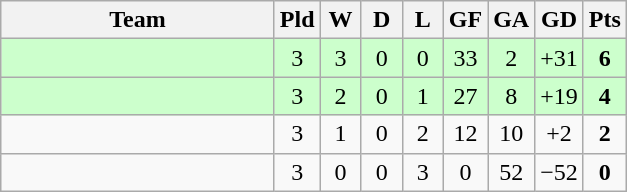<table class="wikitable" style="text-align:center">
<tr>
<th width="175">Team</th>
<th width="20">Pld</th>
<th width="20">W</th>
<th width="20">D</th>
<th width="20">L</th>
<th width="20">GF</th>
<th width="20">GA</th>
<th width="20">GD</th>
<th width="20">Pts</th>
</tr>
<tr bgcolor="ccffcc">
<td align="left"></td>
<td>3</td>
<td>3</td>
<td>0</td>
<td>0</td>
<td>33</td>
<td>2</td>
<td>+31</td>
<td><strong>6</strong></td>
</tr>
<tr bgcolor="ccffcc">
<td align="left"></td>
<td>3</td>
<td>2</td>
<td>0</td>
<td>1</td>
<td>27</td>
<td>8</td>
<td>+19</td>
<td><strong>4</strong></td>
</tr>
<tr>
<td align="left"></td>
<td>3</td>
<td>1</td>
<td>0</td>
<td>2</td>
<td>12</td>
<td>10</td>
<td>+2</td>
<td><strong>2</strong></td>
</tr>
<tr>
<td align="left"></td>
<td>3</td>
<td>0</td>
<td>0</td>
<td>3</td>
<td>0</td>
<td>52</td>
<td>−52</td>
<td><strong>0</strong></td>
</tr>
</table>
